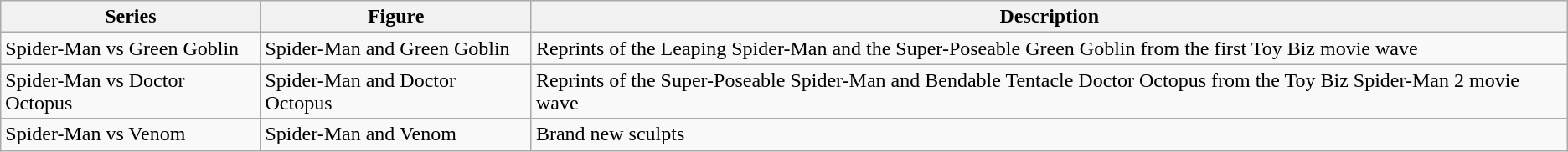<table class="wikitable">
<tr>
<th>Series</th>
<th>Figure</th>
<th>Description</th>
</tr>
<tr>
<td>Spider-Man vs Green Goblin</td>
<td>Spider-Man and Green Goblin</td>
<td>Reprints of the Leaping Spider-Man and the Super-Poseable Green Goblin from the first Toy Biz movie wave</td>
</tr>
<tr>
<td>Spider-Man vs Doctor Octopus</td>
<td>Spider-Man and Doctor Octopus</td>
<td>Reprints of the Super-Poseable Spider-Man and Bendable Tentacle Doctor Octopus from the Toy Biz Spider-Man 2 movie wave</td>
</tr>
<tr>
<td>Spider-Man vs Venom</td>
<td>Spider-Man and Venom</td>
<td>Brand new sculpts</td>
</tr>
</table>
